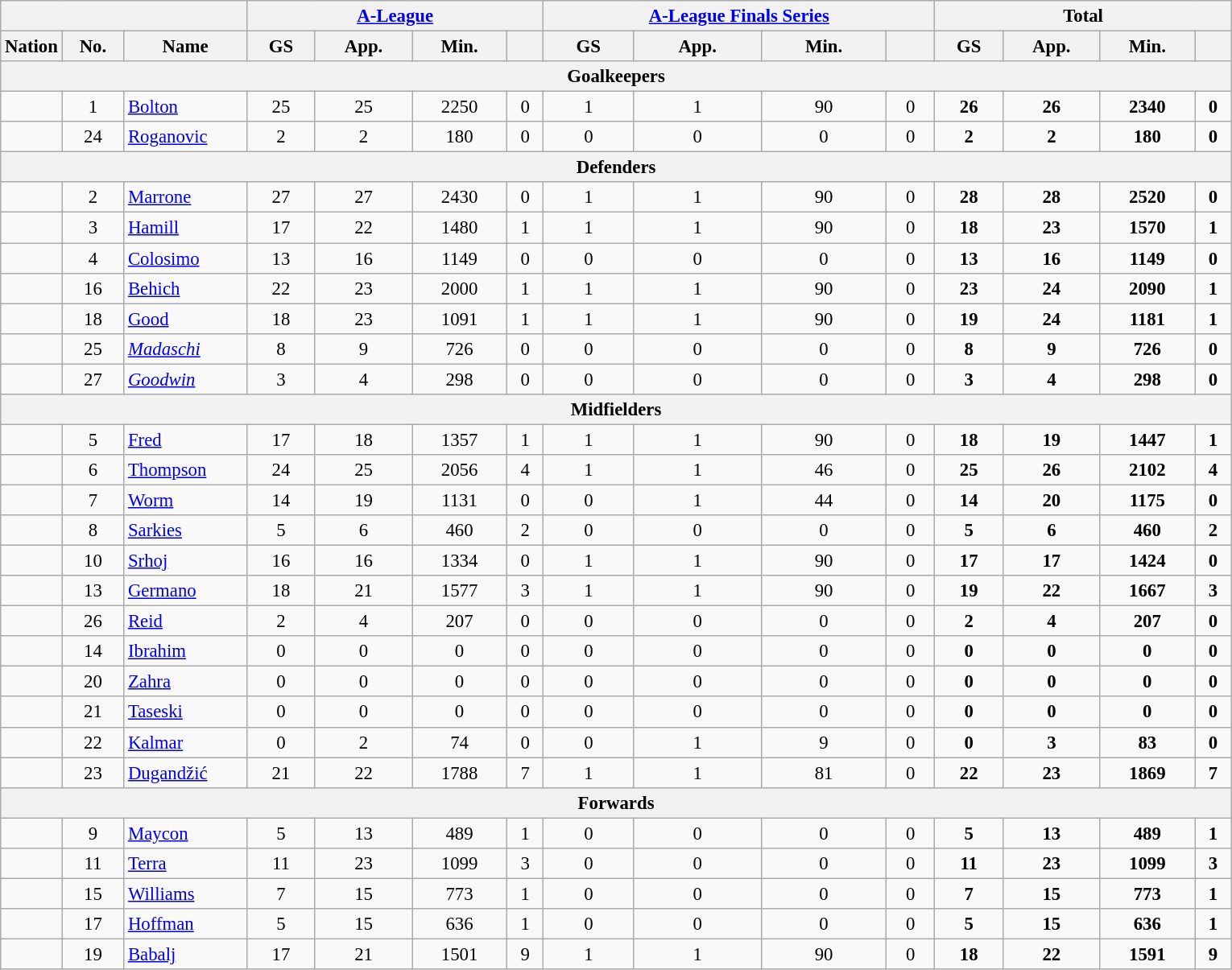<table class="wikitable" style="font-size: 95%; text-align: center;">
<tr>
<th colspan=3></th>
<th colspan=4><a href='#'>A-League</a></th>
<th colspan=4><a href='#'>A-League Finals Series</a></th>
<th colspan=4>Total</th>
</tr>
<tr>
<th width="5%"><strong>Nation</strong></th>
<th width="5%"><strong>No.</strong></th>
<th width="10%"><strong>Name</strong></th>
<th>GS</th>
<th>App.</th>
<th>Min.</th>
<th></th>
<th>GS</th>
<th>App.</th>
<th>Min.</th>
<th></th>
<th>GS</th>
<th>App.</th>
<th>Min.</th>
<th></th>
</tr>
<tr>
<th colspan=24>Goalkeepers</th>
</tr>
<tr>
<td></td>
<td>1</td>
<td align=left><a href='#'>Bolton</a></td>
<td>25</td>
<td>25</td>
<td>2250</td>
<td>0 </td>
<td>1</td>
<td>1</td>
<td>90</td>
<td>0 </td>
<td><strong>26</strong></td>
<td><strong>26</strong></td>
<td><strong>2340</strong></td>
<td><strong>0</strong> </td>
</tr>
<tr>
<td></td>
<td>24</td>
<td align=left><a href='#'>Roganovic</a></td>
<td>2</td>
<td>2</td>
<td>180</td>
<td>0 </td>
<td>0</td>
<td>0</td>
<td>0</td>
<td>0 </td>
<td><strong>2</strong></td>
<td><strong>2</strong></td>
<td><strong>180</strong></td>
<td><strong>0</strong> </td>
</tr>
<tr>
<th colspan=24>Defenders</th>
</tr>
<tr>
<td></td>
<td>2</td>
<td align=left><a href='#'>Marrone</a></td>
<td>27</td>
<td>27</td>
<td>2430</td>
<td>0 </td>
<td>1</td>
<td>1</td>
<td>90</td>
<td>0 </td>
<td><strong>28</strong></td>
<td><strong>28</strong></td>
<td><strong>2520</strong></td>
<td><strong>0</strong> </td>
</tr>
<tr>
<td></td>
<td>3</td>
<td align=left><a href='#'>Hamill</a></td>
<td>17</td>
<td>22</td>
<td>1480</td>
<td>1 </td>
<td>1</td>
<td>1</td>
<td>90</td>
<td>0 </td>
<td><strong>18</strong></td>
<td><strong>23</strong></td>
<td><strong>1570</strong></td>
<td><strong>1</strong> </td>
</tr>
<tr>
<td></td>
<td>4</td>
<td align=left><a href='#'>Colosimo</a></td>
<td>13</td>
<td>16</td>
<td>1149</td>
<td>0 </td>
<td>0</td>
<td>0</td>
<td>0</td>
<td>0 </td>
<td><strong>13</strong></td>
<td><strong>16</strong></td>
<td><strong>1149</strong></td>
<td><strong>0</strong> </td>
</tr>
<tr>
<td></td>
<td>16</td>
<td align=left><a href='#'>Behich</a></td>
<td>22</td>
<td>23</td>
<td>2000</td>
<td>1 </td>
<td>1</td>
<td>1</td>
<td>90</td>
<td>0 </td>
<td><strong>23</strong></td>
<td><strong>24</strong></td>
<td><strong>2090</strong></td>
<td><strong>1</strong> </td>
</tr>
<tr>
<td></td>
<td>18</td>
<td align=left><a href='#'>Good</a></td>
<td>18</td>
<td>23</td>
<td>1091</td>
<td>1 </td>
<td>1</td>
<td>1</td>
<td>90</td>
<td>0 </td>
<td><strong>19</strong></td>
<td><strong>24</strong></td>
<td><strong>1181</strong></td>
<td><strong>1</strong> </td>
</tr>
<tr>
<td></td>
<td>25</td>
<td align=left><em><a href='#'>Madaschi</a></em></td>
<td>8</td>
<td>9</td>
<td>726</td>
<td>0 </td>
<td>0</td>
<td>0</td>
<td>0</td>
<td>0 </td>
<td><strong>8</strong></td>
<td><strong>9</strong></td>
<td><strong>726</strong></td>
<td><strong>0</strong> </td>
</tr>
<tr>
<td></td>
<td>27</td>
<td align=left><em><a href='#'>Goodwin</a></em></td>
<td>3</td>
<td>4</td>
<td>298</td>
<td>0 </td>
<td>0</td>
<td>0</td>
<td>0</td>
<td>0 </td>
<td><strong>3</strong></td>
<td><strong>4</strong></td>
<td><strong>298</strong></td>
<td><strong>0</strong> </td>
</tr>
<tr>
<th colspan=24>Midfielders</th>
</tr>
<tr>
<td></td>
<td>5</td>
<td align=left><a href='#'>Fred</a></td>
<td>17</td>
<td>18</td>
<td>1357</td>
<td>1 </td>
<td>1</td>
<td>1</td>
<td>90</td>
<td>0 </td>
<td><strong>18</strong></td>
<td><strong>19</strong></td>
<td><strong>1447</strong></td>
<td><strong>1</strong> </td>
</tr>
<tr>
<td></td>
<td>6</td>
<td align=left><a href='#'>Thompson</a></td>
<td>24</td>
<td>25</td>
<td>2056</td>
<td>4 </td>
<td>1</td>
<td>1</td>
<td>46</td>
<td>0 </td>
<td><strong>25</strong></td>
<td><strong>26</strong></td>
<td><strong>2102</strong></td>
<td><strong>4</strong> </td>
</tr>
<tr>
<td></td>
<td>7</td>
<td align=left><a href='#'>Worm</a></td>
<td>14</td>
<td>19</td>
<td>1131</td>
<td>0 </td>
<td>0</td>
<td>1</td>
<td>44</td>
<td>0 </td>
<td><strong>14</strong></td>
<td><strong>20</strong></td>
<td><strong>1175</strong></td>
<td><strong>0</strong> </td>
</tr>
<tr>
<td></td>
<td>8</td>
<td align=left><a href='#'>Sarkies</a></td>
<td>5</td>
<td>6</td>
<td>460</td>
<td>2 </td>
<td>0</td>
<td>0</td>
<td>0</td>
<td>0 </td>
<td><strong>5</strong></td>
<td><strong>6</strong></td>
<td><strong>460</strong></td>
<td><strong>2</strong> </td>
</tr>
<tr>
<td></td>
<td>10</td>
<td align=left><a href='#'>Srhoj</a></td>
<td>16</td>
<td>16</td>
<td>1334</td>
<td>0 </td>
<td>1</td>
<td>1</td>
<td>90</td>
<td>0 </td>
<td><strong>17</strong></td>
<td><strong>17</strong></td>
<td><strong>1424</strong></td>
<td><strong>0</strong> </td>
</tr>
<tr>
<td></td>
<td>13</td>
<td align=left><a href='#'>Germano</a></td>
<td>18</td>
<td>21</td>
<td>1577</td>
<td>3 </td>
<td>1</td>
<td>1</td>
<td>90</td>
<td>0 </td>
<td><strong>19</strong></td>
<td><strong>22</strong></td>
<td><strong>1667</strong></td>
<td><strong>3</strong> </td>
</tr>
<tr>
<td></td>
<td>26</td>
<td align=left><a href='#'>Reid</a></td>
<td>2</td>
<td>4</td>
<td>207</td>
<td>0 </td>
<td>0</td>
<td>0</td>
<td>0</td>
<td>0 </td>
<td><strong>2</strong></td>
<td><strong>4</strong></td>
<td><strong>207</strong></td>
<td><strong>0</strong> </td>
</tr>
<tr>
<td></td>
<td>14</td>
<td align=left><a href='#'>Ibrahim</a></td>
<td>0</td>
<td>0</td>
<td>0</td>
<td>0 </td>
<td>0</td>
<td>0</td>
<td>0</td>
<td>0 </td>
<td><strong>0</strong></td>
<td><strong>0</strong></td>
<td><strong>0</strong></td>
<td><strong>0</strong> </td>
</tr>
<tr>
<td></td>
<td>20</td>
<td align=left><a href='#'>Zahra</a></td>
<td>0</td>
<td>0</td>
<td>0</td>
<td>0 </td>
<td>0</td>
<td>0</td>
<td>0</td>
<td>0 </td>
<td><strong>0</strong></td>
<td><strong>0</strong></td>
<td><strong>0</strong></td>
<td><strong>0</strong> </td>
</tr>
<tr>
<td></td>
<td>21</td>
<td align=left><a href='#'>Taseski</a></td>
<td>0</td>
<td>0</td>
<td>0</td>
<td>0 </td>
<td>0</td>
<td>0</td>
<td>0</td>
<td>0 </td>
<td><strong>0</strong></td>
<td><strong>0</strong></td>
<td><strong>0</strong></td>
<td><strong>0</strong> </td>
</tr>
<tr>
<td></td>
<td>22</td>
<td align=left><a href='#'>Kalmar</a></td>
<td>0</td>
<td>2</td>
<td>74</td>
<td>0 </td>
<td>0</td>
<td>1</td>
<td>9</td>
<td>0 </td>
<td><strong>0</strong></td>
<td><strong>3</strong></td>
<td><strong>83</strong></td>
<td><strong>0</strong> </td>
</tr>
<tr>
<td></td>
<td>23</td>
<td align=left><a href='#'>Dugandžić</a></td>
<td>21</td>
<td>22</td>
<td>1788</td>
<td>7 </td>
<td>1</td>
<td>1</td>
<td>81</td>
<td>0 </td>
<td><strong>22</strong></td>
<td><strong>23</strong></td>
<td><strong>1869</strong></td>
<td><strong>7</strong> </td>
</tr>
<tr>
<th colspan=24>Forwards</th>
</tr>
<tr>
<td></td>
<td>9</td>
<td align=left><a href='#'>Maycon</a></td>
<td>5</td>
<td>13</td>
<td>489</td>
<td>1 </td>
<td>0</td>
<td>0</td>
<td>0</td>
<td>0 </td>
<td><strong>5</strong></td>
<td><strong>13</strong></td>
<td><strong>489</strong></td>
<td><strong>1</strong> </td>
</tr>
<tr>
<td></td>
<td>11</td>
<td align=left><a href='#'>Terra</a></td>
<td>11</td>
<td>23</td>
<td>1099</td>
<td>3 </td>
<td>0</td>
<td>0</td>
<td>0</td>
<td>0 </td>
<td><strong>11</strong></td>
<td><strong>23</strong></td>
<td><strong>1099</strong></td>
<td><strong>3</strong> </td>
</tr>
<tr>
<td></td>
<td>15</td>
<td align=left><a href='#'>Williams</a></td>
<td>7</td>
<td>15</td>
<td>773</td>
<td>1 </td>
<td>0</td>
<td>0</td>
<td>0</td>
<td>0 </td>
<td><strong>7</strong></td>
<td><strong>15</strong></td>
<td><strong>773</strong></td>
<td><strong>1</strong> </td>
</tr>
<tr>
<td></td>
<td>17</td>
<td align=left><a href='#'>Hoffman</a></td>
<td>5</td>
<td>15</td>
<td>636</td>
<td>1 </td>
<td>0</td>
<td>0</td>
<td>0</td>
<td>0 </td>
<td><strong>5</strong></td>
<td><strong>15</strong></td>
<td><strong>636</strong></td>
<td><strong>1</strong> </td>
</tr>
<tr>
<td></td>
<td>19</td>
<td align=left><a href='#'>Babalj</a></td>
<td>17</td>
<td>21</td>
<td>1501</td>
<td>9 </td>
<td>1</td>
<td>1</td>
<td>90</td>
<td>0 </td>
<td><strong>18</strong></td>
<td><strong>22</strong></td>
<td><strong>1591</strong></td>
<td><strong>9</strong> </td>
</tr>
</table>
